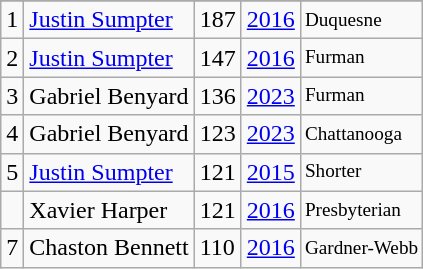<table class="wikitable">
<tr>
</tr>
<tr>
<td>1</td>
<td><a href='#'>Justin Sumpter</a></td>
<td>187</td>
<td><a href='#'>2016</a></td>
<td style="font-size:80%;">Duquesne</td>
</tr>
<tr>
<td>2</td>
<td><a href='#'>Justin Sumpter</a></td>
<td>147</td>
<td><a href='#'>2016</a></td>
<td style="font-size:80%;">Furman</td>
</tr>
<tr>
<td>3</td>
<td>Gabriel Benyard</td>
<td>136</td>
<td><a href='#'>2023</a></td>
<td style="font-size:80%;">Furman</td>
</tr>
<tr>
<td>4</td>
<td>Gabriel Benyard</td>
<td>123</td>
<td><a href='#'>2023</a></td>
<td style="font-size:80%;">Chattanooga</td>
</tr>
<tr>
<td>5</td>
<td><a href='#'>Justin Sumpter</a></td>
<td>121</td>
<td><a href='#'>2015</a></td>
<td style="font-size:80%;">Shorter</td>
</tr>
<tr>
<td></td>
<td>Xavier Harper</td>
<td>121</td>
<td><a href='#'>2016</a></td>
<td style="font-size:80%;">Presbyterian</td>
</tr>
<tr>
<td>7</td>
<td>Chaston Bennett</td>
<td>110</td>
<td><a href='#'>2016</a></td>
<td style="font-size:80%;">Gardner-Webb</td>
</tr>
</table>
